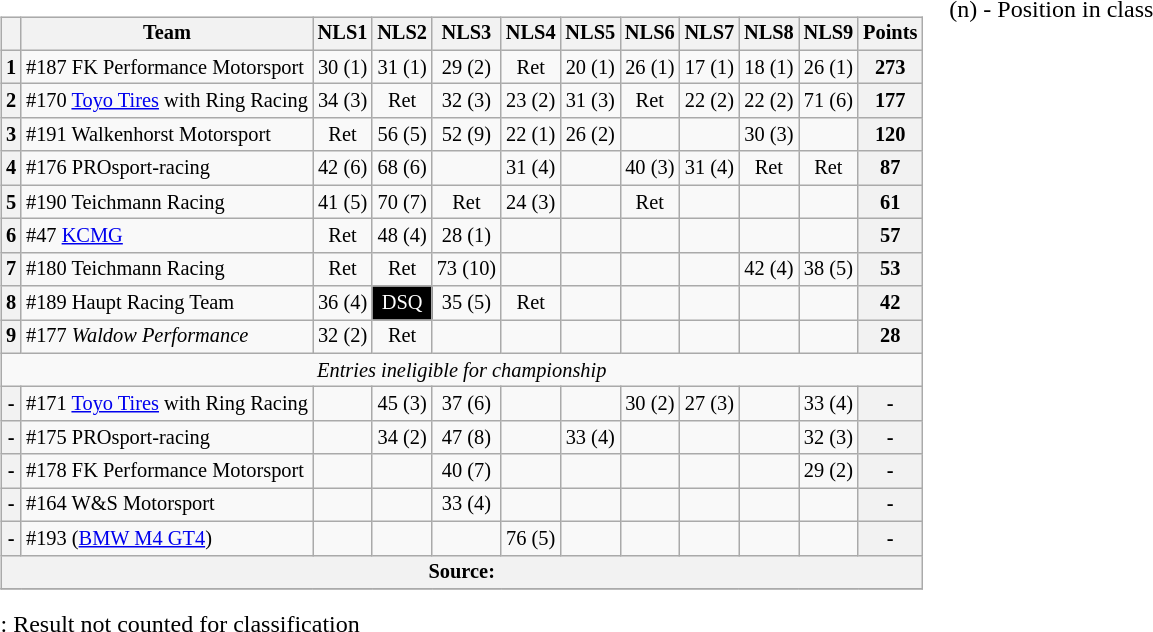<table>
<tr>
<td valign="top"><br><table class="wikitable" style="font-size:85%; text-align:center;">
<tr>
<th></th>
<th>Team</th>
<th>NLS1</th>
<th>NLS2</th>
<th>NLS3</th>
<th>NLS4</th>
<th>NLS5</th>
<th>NLS6</th>
<th>NLS7</th>
<th>NLS8</th>
<th>NLS9</th>
<th>Points</th>
</tr>
<tr>
<th>1</th>
<td align=left> #187 FK Performance Motorsport</td>
<td> 30 (1)</td>
<td> 31 (1)</td>
<td> 29 (2)</td>
<td> Ret</td>
<td> 20 (1)</td>
<td> 26 (1)</td>
<td> 17 (1)</td>
<td> 18 (1)</td>
<td> 26 (1)</td>
<th>273</th>
</tr>
<tr>
<th>2</th>
<td align=left> #170 <a href='#'>Toyo Tires</a> with Ring Racing</td>
<td> 34 (3)</td>
<td> Ret</td>
<td> 32 (3)</td>
<td> 23 (2)</td>
<td> 31 (3)</td>
<td> Ret</td>
<td> 22 (2)</td>
<td> 22 (2)</td>
<td> 71 (6)</td>
<th>177</th>
</tr>
<tr>
<th>3</th>
<td align=left> #191 Walkenhorst Motorsport</td>
<td> Ret</td>
<td> 56 (5)</td>
<td> 52 (9)</td>
<td> 22 (1)</td>
<td> 26 (2)</td>
<td></td>
<td></td>
<td> 30 (3)</td>
<td></td>
<th>120</th>
</tr>
<tr>
<th>4</th>
<td align=left> #176 PROsport-racing</td>
<td> 42 (6)</td>
<td> 68 (6)</td>
<td></td>
<td> 31 (4)</td>
<td></td>
<td> 40 (3)</td>
<td> 31 (4)</td>
<td> Ret</td>
<td> Ret</td>
<th>87</th>
</tr>
<tr>
<th>5</th>
<td align=left> #190 Teichmann Racing</td>
<td> 41 (5)</td>
<td> 70 (7)</td>
<td> Ret</td>
<td> 24 (3)</td>
<td></td>
<td> Ret</td>
<td></td>
<td></td>
<td></td>
<th>61</th>
</tr>
<tr>
<th>6</th>
<td align=left> #47 <a href='#'>KCMG</a></td>
<td> Ret</td>
<td> 48 (4)</td>
<td> 28 (1)</td>
<td></td>
<td></td>
<td></td>
<td></td>
<td></td>
<td></td>
<th>57</th>
</tr>
<tr>
<th>7</th>
<td align=left> #180 Teichmann Racing</td>
<td> Ret</td>
<td> Ret</td>
<td> 73 (10)</td>
<td></td>
<td></td>
<td></td>
<td></td>
<td> 42 (4)</td>
<td> 38 (5)</td>
<th>53</th>
</tr>
<tr>
<th>8</th>
<td align=left> #189 Haupt Racing Team</td>
<td> 36 (4)</td>
<td style="background:#000000; color:#ffffff">DSQ</td>
<td> 35 (5)</td>
<td> Ret</td>
<td></td>
<td></td>
<td></td>
<td></td>
<td></td>
<th>42</th>
</tr>
<tr>
<th>9</th>
<td align=left> #177 <em>Waldow Performance</em></td>
<td> 32 (2)</td>
<td> Ret</td>
<td></td>
<td></td>
<td></td>
<td></td>
<td></td>
<td></td>
<td></td>
<th>28</th>
</tr>
<tr>
<td colspan=12><em>Entries ineligible for championship</em></td>
</tr>
<tr>
<th>-</th>
<td align=left> #171 <a href='#'>Toyo Tires</a> with Ring Racing</td>
<td></td>
<td> 45 (3)</td>
<td> 37 (6)</td>
<td></td>
<td></td>
<td> 30 (2)</td>
<td> 27 (3)</td>
<td></td>
<td> 33 (4)</td>
<th>-</th>
</tr>
<tr>
<th>-</th>
<td align=left> #175 PROsport-racing</td>
<td></td>
<td> 34 (2)</td>
<td> 47 (8)</td>
<td></td>
<td> 33 (4)</td>
<td></td>
<td></td>
<td></td>
<td> 32 (3)</td>
<th>-</th>
</tr>
<tr>
<th>-</th>
<td align=left> #178 FK Performance Motorsport</td>
<td></td>
<td></td>
<td> 40 (7)</td>
<td></td>
<td></td>
<td></td>
<td></td>
<td></td>
<td> 29 (2)</td>
<th>-</th>
</tr>
<tr>
<th>-</th>
<td align=left> #164 W&S Motorsport</td>
<td></td>
<td></td>
<td> 33 (4)</td>
<td></td>
<td></td>
<td></td>
<td></td>
<td></td>
<td></td>
<th>-</th>
</tr>
<tr>
<th>-</th>
<td align=left> #193 (<a href='#'>BMW M4 GT4</a>)</td>
<td></td>
<td></td>
<td></td>
<td> 76 (5)</td>
<td></td>
<td></td>
<td></td>
<td></td>
<td></td>
<th>-</th>
</tr>
<tr>
<th colspan="13">Source: </th>
</tr>
<tr>
</tr>
</table>
<span>: Result not counted for classification</span></td>
<td valign="top"><br>
<span>(n) - Position in class</span></td>
</tr>
</table>
